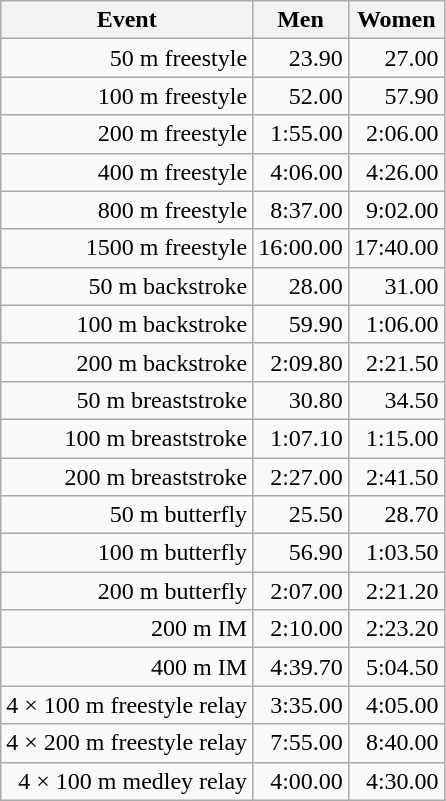<table class="wikitable" style="text-align:right">
<tr>
<th>Event</th>
<th>Men</th>
<th>Women</th>
</tr>
<tr>
<td>50 m freestyle</td>
<td>23.90</td>
<td>27.00</td>
</tr>
<tr>
<td>100 m freestyle</td>
<td>52.00</td>
<td>57.90</td>
</tr>
<tr>
<td>200 m freestyle</td>
<td>1:55.00</td>
<td>2:06.00</td>
</tr>
<tr>
<td>400 m freestyle</td>
<td>4:06.00</td>
<td>4:26.00</td>
</tr>
<tr>
<td>800 m freestyle</td>
<td>8:37.00</td>
<td>9:02.00</td>
</tr>
<tr>
<td>1500 m freestyle</td>
<td>16:00.00</td>
<td>17:40.00</td>
</tr>
<tr>
<td>50 m backstroke</td>
<td>28.00</td>
<td>31.00</td>
</tr>
<tr>
<td>100 m backstroke</td>
<td>59.90</td>
<td>1:06.00</td>
</tr>
<tr>
<td>200 m backstroke</td>
<td>2:09.80</td>
<td>2:21.50</td>
</tr>
<tr>
<td>50 m breaststroke</td>
<td>30.80</td>
<td>34.50</td>
</tr>
<tr>
<td>100 m breaststroke</td>
<td>1:07.10</td>
<td>1:15.00</td>
</tr>
<tr>
<td>200 m breaststroke</td>
<td>2:27.00</td>
<td>2:41.50</td>
</tr>
<tr>
<td>50 m butterfly</td>
<td>25.50</td>
<td>28.70</td>
</tr>
<tr>
<td>100 m butterfly</td>
<td>56.90</td>
<td>1:03.50</td>
</tr>
<tr>
<td>200 m butterfly</td>
<td>2:07.00</td>
<td>2:21.20</td>
</tr>
<tr>
<td>200 m IM</td>
<td>2:10.00</td>
<td>2:23.20</td>
</tr>
<tr>
<td>400 m IM</td>
<td>4:39.70</td>
<td>5:04.50</td>
</tr>
<tr>
<td>4 × 100 m freestyle relay</td>
<td>3:35.00</td>
<td>4:05.00</td>
</tr>
<tr>
<td>4 × 200 m freestyle relay</td>
<td>7:55.00</td>
<td>8:40.00</td>
</tr>
<tr>
<td>4 × 100 m medley relay</td>
<td>4:00.00</td>
<td>4:30.00</td>
</tr>
</table>
